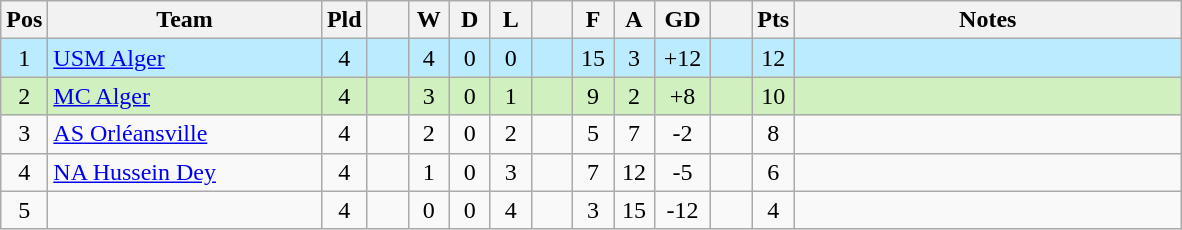<table class="wikitable" style="text-align: center;">
<tr>
<th width=20>Pos</th>
<th width=175>Team</th>
<th width=20>Pld</th>
<th width=20></th>
<th width=20>W</th>
<th width=20>D</th>
<th width=20>L</th>
<th width=20></th>
<th width=20>F</th>
<th width=20>A</th>
<th width=30>GD</th>
<th width=20></th>
<th width=20>Pts</th>
<th width=250>Notes</th>
</tr>
<tr style="background:#BBEBFF;">
<td>1</td>
<td align=left><a href='#'>USM Alger</a></td>
<td>4</td>
<td></td>
<td>4</td>
<td>0</td>
<td>0</td>
<td></td>
<td>15</td>
<td>3</td>
<td>+12</td>
<td></td>
<td>12</td>
<td></td>
</tr>
<tr style="background:#D0F0C0;">
<td>2</td>
<td align=left><a href='#'>MC Alger</a></td>
<td>4</td>
<td></td>
<td>3</td>
<td>0</td>
<td>1</td>
<td></td>
<td>9</td>
<td>2</td>
<td>+8</td>
<td></td>
<td>10</td>
<td></td>
</tr>
<tr>
<td>3</td>
<td align=left><a href='#'>AS Orléansville</a></td>
<td>4</td>
<td></td>
<td>2</td>
<td>0</td>
<td>2</td>
<td></td>
<td>5</td>
<td>7</td>
<td>-2</td>
<td></td>
<td>8</td>
<td></td>
</tr>
<tr>
<td>4</td>
<td align=left><a href='#'>NA Hussein Dey</a></td>
<td>4</td>
<td></td>
<td>1</td>
<td>0</td>
<td>3</td>
<td></td>
<td>7</td>
<td>12</td>
<td>-5</td>
<td></td>
<td>6</td>
<td></td>
</tr>
<tr>
<td>5</td>
<td align=left></td>
<td>4</td>
<td></td>
<td>0</td>
<td>0</td>
<td>4</td>
<td></td>
<td>3</td>
<td>15</td>
<td>-12</td>
<td></td>
<td>4</td>
<td></td>
</tr>
</table>
